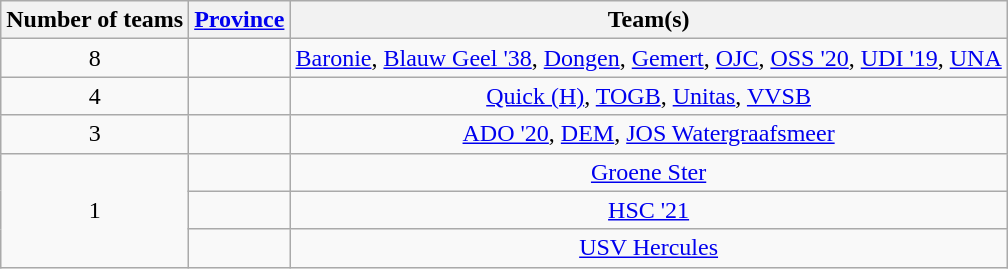<table class="wikitable" style="text-align:center">
<tr>
<th>Number of teams</th>
<th><a href='#'>Province</a></th>
<th>Team(s)</th>
</tr>
<tr>
<td>8</td>
<td align="left"></td>
<td><a href='#'>Baronie</a>, <a href='#'>Blauw Geel '38</a>, <a href='#'>Dongen</a>, <a href='#'>Gemert</a>, <a href='#'>OJC</a>, <a href='#'>OSS '20</a>, <a href='#'>UDI '19</a>, <a href='#'>UNA</a></td>
</tr>
<tr>
<td>4</td>
<td align="left"></td>
<td><a href='#'>Quick (H)</a>, <a href='#'>TOGB</a>, <a href='#'>Unitas</a>, <a href='#'>VVSB</a></td>
</tr>
<tr>
<td>3</td>
<td align="left"></td>
<td><a href='#'>ADO '20</a>, <a href='#'>DEM</a>, <a href='#'>JOS Watergraafsmeer</a></td>
</tr>
<tr>
<td rowspan="3">1</td>
<td align="left"></td>
<td><a href='#'>Groene Ster</a></td>
</tr>
<tr>
<td align="left"></td>
<td><a href='#'>HSC '21</a></td>
</tr>
<tr>
<td align="left"></td>
<td><a href='#'>USV Hercules</a></td>
</tr>
</table>
